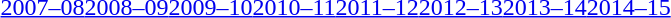<table id="toc" class="toc" summary="Contents">
<tr>
<th></th>
</tr>
<tr>
<td align="center"><br><a href='#'>2007–08</a><a href='#'>2008–09</a><a href='#'>2009–10</a><a href='#'>2010–11</a><a href='#'>2011–12</a><a href='#'>2012–13</a><a href='#'>2013–14</a><a href='#'>2014–15</a> </td>
</tr>
</table>
